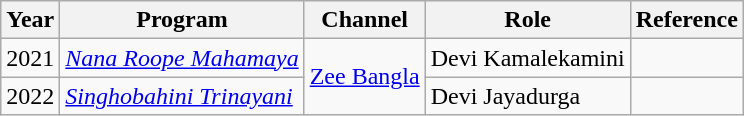<table class="wikitable sortable">
<tr>
<th>Year</th>
<th>Program</th>
<th>Channel</th>
<th>Role</th>
<th>Reference</th>
</tr>
<tr>
<td>2021</td>
<td><a href='#'><em>Nana Roope Mahamaya</em></a></td>
<td rowspan=2><a href='#'>Zee Bangla</a></td>
<td>Devi Kamalekamini</td>
<td></td>
</tr>
<tr>
<td>2022</td>
<td><a href='#'><em>Singhobahini Trinayani</em></a></td>
<td>Devi Jayadurga</td>
<td></td>
</tr>
</table>
